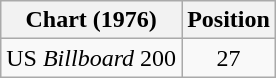<table class="wikitable">
<tr>
<th>Chart (1976)</th>
<th>Position</th>
</tr>
<tr>
<td>US <em>Billboard</em> 200</td>
<td align="center">27</td>
</tr>
</table>
